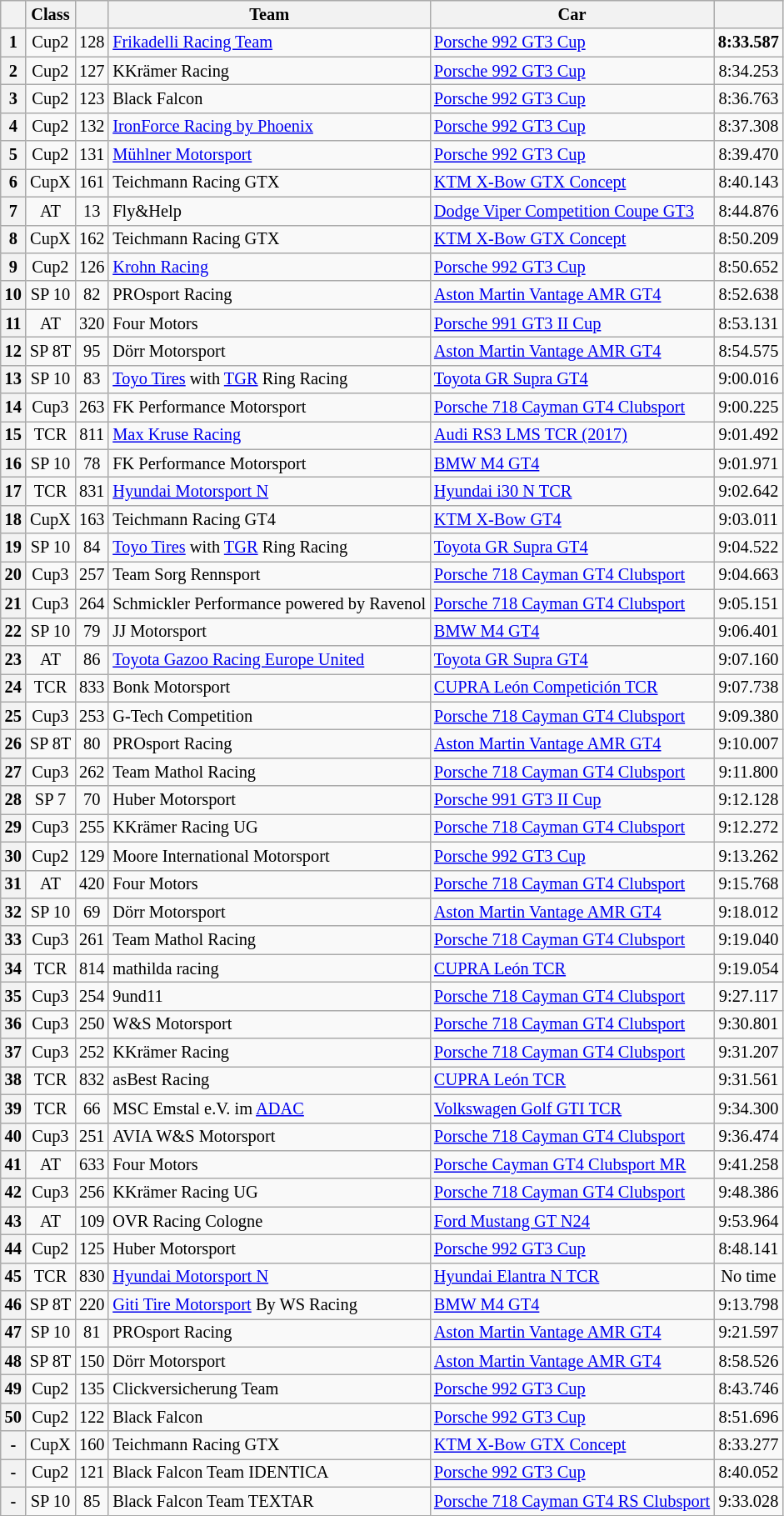<table class="wikitable" style="font-size: 85%;">
<tr>
<th scope="col"></th>
<th scope="col">Class</th>
<th scope="col"></th>
<th scope="col">Team</th>
<th scope="col">Car</th>
<th scope="col"></th>
</tr>
<tr>
<th>1</th>
<td align="center">Cup2</td>
<td align=center>128</td>
<td> <a href='#'>Frikadelli Racing Team</a></td>
<td><a href='#'>Porsche 992 GT3 Cup</a></td>
<td align="center"><strong>8:33.587</strong></td>
</tr>
<tr>
<th>2</th>
<td align="center">Cup2</td>
<td align=center>127</td>
<td> KKrämer Racing</td>
<td><a href='#'>Porsche 992 GT3 Cup</a></td>
<td align="center">8:34.253</td>
</tr>
<tr>
<th>3</th>
<td align="center">Cup2</td>
<td align=center>123</td>
<td> Black Falcon</td>
<td><a href='#'>Porsche 992 GT3 Cup</a></td>
<td align="center">8:36.763</td>
</tr>
<tr>
<th>4</th>
<td align="center">Cup2</td>
<td align=center>132</td>
<td> <a href='#'>IronForce Racing by Phoenix</a></td>
<td><a href='#'>Porsche 992 GT3 Cup</a></td>
<td align="center">8:37.308</td>
</tr>
<tr>
<th>5</th>
<td align="center">Cup2</td>
<td align=center>131</td>
<td> <a href='#'>Mühlner Motorsport</a></td>
<td><a href='#'>Porsche 992 GT3 Cup</a></td>
<td align="center">8:39.470</td>
</tr>
<tr>
<th>6</th>
<td align="center">CupX</td>
<td align=center>161</td>
<td> Teichmann Racing GTX</td>
<td><a href='#'>KTM X-Bow GTX Concept</a></td>
<td align="center">8:40.143</td>
</tr>
<tr>
<th>7</th>
<td align="center">AT</td>
<td align=center>13</td>
<td> Fly&Help</td>
<td><a href='#'>Dodge Viper Competition Coupe GT3</a></td>
<td align="center">8:44.876</td>
</tr>
<tr>
<th>8</th>
<td align="center">CupX</td>
<td align=center>162</td>
<td> Teichmann Racing GTX</td>
<td><a href='#'>KTM X-Bow GTX Concept</a></td>
<td align="center">8:50.209</td>
</tr>
<tr>
<th>9</th>
<td align="center">Cup2</td>
<td align=center>126</td>
<td> <a href='#'>Krohn Racing</a></td>
<td><a href='#'>Porsche 992 GT3 Cup</a></td>
<td align="center">8:50.652</td>
</tr>
<tr>
<th>10</th>
<td align="center">SP 10</td>
<td align=center>82</td>
<td> PROsport Racing</td>
<td><a href='#'>Aston Martin Vantage AMR GT4</a></td>
<td align="center">8:52.638</td>
</tr>
<tr>
<th>11</th>
<td align="center">AT</td>
<td align=center>320</td>
<td> Four Motors</td>
<td><a href='#'>Porsche 991 GT3 II Cup</a></td>
<td align="center">8:53.131</td>
</tr>
<tr>
<th>12</th>
<td align="center">SP 8T</td>
<td align=center>95</td>
<td> Dörr Motorsport</td>
<td><a href='#'>Aston Martin Vantage AMR GT4</a></td>
<td align="center">8:54.575</td>
</tr>
<tr>
<th>13</th>
<td align="center">SP 10</td>
<td align=center>83</td>
<td> <a href='#'>Toyo Tires</a> with <a href='#'>TGR</a> Ring Racing</td>
<td><a href='#'>Toyota GR Supra GT4</a></td>
<td align="center">9:00.016</td>
</tr>
<tr>
<th>14</th>
<td align="center">Cup3</td>
<td align=center>263</td>
<td> FK Performance Motorsport</td>
<td><a href='#'>Porsche 718 Cayman GT4 Clubsport</a></td>
<td align="center">9:00.225</td>
</tr>
<tr>
<th>15</th>
<td align="center">TCR</td>
<td align=center>811</td>
<td> <a href='#'>Max Kruse Racing</a></td>
<td><a href='#'>Audi RS3 LMS TCR (2017)</a></td>
<td align="center">9:01.492</td>
</tr>
<tr>
<th>16</th>
<td align="center">SP 10</td>
<td align=center>78</td>
<td> FK Performance Motorsport</td>
<td><a href='#'>BMW M4 GT4</a></td>
<td align="center">9:01.971</td>
</tr>
<tr>
<th>17</th>
<td align="center">TCR</td>
<td align=center>831</td>
<td> <a href='#'>Hyundai Motorsport N</a></td>
<td><a href='#'>Hyundai i30 N TCR</a></td>
<td align="center">9:02.642</td>
</tr>
<tr>
<th>18</th>
<td align="center">CupX</td>
<td align=center>163</td>
<td> Teichmann Racing GT4</td>
<td><a href='#'>KTM X-Bow GT4</a></td>
<td align="center">9:03.011</td>
</tr>
<tr>
<th>19</th>
<td align="center">SP 10</td>
<td align=center>84</td>
<td> <a href='#'>Toyo Tires</a> with <a href='#'>TGR</a> Ring Racing</td>
<td><a href='#'>Toyota GR Supra GT4</a></td>
<td align="center">9:04.522</td>
</tr>
<tr>
<th>20</th>
<td align="center">Cup3</td>
<td align=center>257</td>
<td> Team Sorg Rennsport</td>
<td><a href='#'>Porsche 718 Cayman GT4 Clubsport</a></td>
<td align="center">9:04.663</td>
</tr>
<tr>
<th>21</th>
<td align="center">Cup3</td>
<td align=center>264</td>
<td> Schmickler Performance powered by Ravenol</td>
<td><a href='#'>Porsche 718 Cayman GT4 Clubsport</a></td>
<td align="center">9:05.151</td>
</tr>
<tr>
<th>22</th>
<td align="center">SP 10</td>
<td align=center>79</td>
<td> JJ Motorsport</td>
<td><a href='#'>BMW M4 GT4</a></td>
<td align="center">9:06.401</td>
</tr>
<tr>
<th>23</th>
<td align="center">AT</td>
<td align=center>86</td>
<td> <a href='#'>Toyota Gazoo Racing Europe United</a></td>
<td><a href='#'>Toyota GR Supra GT4</a></td>
<td align="center">9:07.160</td>
</tr>
<tr>
<th>24</th>
<td align="center">TCR</td>
<td align=center>833</td>
<td> Bonk Motorsport</td>
<td><a href='#'>CUPRA León Competición TCR</a></td>
<td align="center">9:07.738</td>
</tr>
<tr>
<th>25</th>
<td align="center">Cup3</td>
<td align=center>253</td>
<td> G-Tech Competition</td>
<td><a href='#'>Porsche 718 Cayman GT4 Clubsport</a></td>
<td align="center">9:09.380</td>
</tr>
<tr>
<th>26</th>
<td align="center">SP 8T</td>
<td align=center>80</td>
<td> PROsport Racing</td>
<td><a href='#'>Aston Martin Vantage AMR GT4</a></td>
<td align="center">9:10.007</td>
</tr>
<tr>
<th>27</th>
<td align="center">Cup3</td>
<td align=center>262</td>
<td> Team Mathol Racing</td>
<td><a href='#'>Porsche 718 Cayman GT4 Clubsport</a></td>
<td align="center">9:11.800</td>
</tr>
<tr>
<th>28</th>
<td align="center">SP 7</td>
<td align=center>70</td>
<td> Huber Motorsport</td>
<td><a href='#'>Porsche 991 GT3 II Cup</a></td>
<td align="center">9:12.128</td>
</tr>
<tr>
<th>29</th>
<td align="center">Cup3</td>
<td align=center>255</td>
<td> KKrämer Racing UG</td>
<td><a href='#'>Porsche 718 Cayman GT4 Clubsport</a></td>
<td align="center">9:12.272</td>
</tr>
<tr>
<th>30</th>
<td align="center">Cup2</td>
<td align=center>129</td>
<td> Moore International Motorsport</td>
<td><a href='#'>Porsche 992 GT3 Cup</a></td>
<td align="center">9:13.262</td>
</tr>
<tr>
<th>31</th>
<td align="center">AT</td>
<td align=center>420</td>
<td> Four Motors</td>
<td><a href='#'>Porsche 718 Cayman GT4 Clubsport</a></td>
<td align="center">9:15.768</td>
</tr>
<tr>
<th>32</th>
<td align="center">SP 10</td>
<td align=center>69</td>
<td> Dörr Motorsport</td>
<td><a href='#'>Aston Martin Vantage AMR GT4</a></td>
<td align="center">9:18.012</td>
</tr>
<tr>
<th>33</th>
<td align="center">Cup3</td>
<td align=center>261</td>
<td> Team Mathol Racing</td>
<td><a href='#'>Porsche 718 Cayman GT4 Clubsport</a></td>
<td align="center">9:19.040</td>
</tr>
<tr>
<th>34</th>
<td align="center">TCR</td>
<td align=center>814</td>
<td> mathilda racing</td>
<td><a href='#'>CUPRA León TCR</a></td>
<td align="center">9:19.054</td>
</tr>
<tr>
<th>35</th>
<td align="center">Cup3</td>
<td align=center>254</td>
<td> 9und11</td>
<td><a href='#'>Porsche 718 Cayman GT4 Clubsport</a></td>
<td align="center">9:27.117</td>
</tr>
<tr>
<th>36</th>
<td align="center">Cup3</td>
<td align=center>250</td>
<td> W&S Motorsport</td>
<td><a href='#'>Porsche 718 Cayman GT4 Clubsport</a></td>
<td align="center">9:30.801</td>
</tr>
<tr>
<th>37</th>
<td align="center">Cup3</td>
<td align=center>252</td>
<td> KKrämer Racing</td>
<td><a href='#'>Porsche 718 Cayman GT4 Clubsport</a></td>
<td align="center">9:31.207</td>
</tr>
<tr>
<th>38</th>
<td align="center">TCR</td>
<td align=center>832</td>
<td> asBest Racing</td>
<td><a href='#'>CUPRA León TCR</a></td>
<td align="center">9:31.561</td>
</tr>
<tr>
<th>39</th>
<td align="center">TCR</td>
<td align=center>66</td>
<td> MSC Emstal e.V. im <a href='#'>ADAC</a></td>
<td><a href='#'>Volkswagen Golf GTI TCR</a></td>
<td align="center">9:34.300</td>
</tr>
<tr>
<th>40</th>
<td align="center">Cup3</td>
<td align=center>251</td>
<td> AVIA W&S Motorsport</td>
<td><a href='#'>Porsche 718 Cayman GT4 Clubsport</a></td>
<td align="center">9:36.474</td>
</tr>
<tr>
<th>41</th>
<td align="center">AT</td>
<td align=center>633</td>
<td> Four Motors</td>
<td><a href='#'>Porsche Cayman GT4 Clubsport MR</a></td>
<td align="center">9:41.258</td>
</tr>
<tr>
<th>42</th>
<td align="center">Cup3</td>
<td align=center>256</td>
<td> KKrämer Racing UG</td>
<td><a href='#'>Porsche 718 Cayman GT4 Clubsport</a></td>
<td align="center">9:48.386</td>
</tr>
<tr>
<th>43</th>
<td align="center">AT</td>
<td align=center>109</td>
<td> OVR Racing Cologne</td>
<td><a href='#'>Ford Mustang GT N24</a></td>
<td align="center">9:53.964</td>
</tr>
<tr>
<th>44</th>
<td align="center">Cup2</td>
<td align=center>125</td>
<td> Huber Motorsport</td>
<td><a href='#'>Porsche 992 GT3 Cup</a></td>
<td align="center">8:48.141</td>
</tr>
<tr>
<th>45</th>
<td align="center">TCR</td>
<td align=center>830</td>
<td> <a href='#'>Hyundai Motorsport N</a></td>
<td><a href='#'>Hyundai Elantra N TCR</a></td>
<td align="center">No time</td>
</tr>
<tr>
<th>46</th>
<td align="center">SP 8T</td>
<td align=center>220</td>
<td> <a href='#'>Giti Tire Motorsport</a> By WS Racing</td>
<td><a href='#'>BMW M4 GT4</a></td>
<td align="center">9:13.798</td>
</tr>
<tr>
<th>47</th>
<td align="center">SP 10</td>
<td align=center>81</td>
<td> PROsport Racing</td>
<td><a href='#'>Aston Martin Vantage AMR GT4</a></td>
<td align="center">9:21.597</td>
</tr>
<tr>
<th>48</th>
<td align="center">SP 8T</td>
<td align=center>150</td>
<td> Dörr Motorsport</td>
<td><a href='#'>Aston Martin Vantage AMR GT4</a></td>
<td align="center">8:58.526</td>
</tr>
<tr>
<th>49</th>
<td align="center">Cup2</td>
<td align=center>135</td>
<td> Clickversicherung Team</td>
<td><a href='#'>Porsche 992 GT3 Cup</a></td>
<td align="center">8:43.746</td>
</tr>
<tr>
<th>50</th>
<td align="center">Cup2</td>
<td align=center>122</td>
<td> Black Falcon</td>
<td><a href='#'>Porsche 992 GT3 Cup</a></td>
<td align="center">8:51.696</td>
</tr>
<tr>
<th>-</th>
<td align="center">CupX</td>
<td align=center>160</td>
<td> Teichmann Racing GTX</td>
<td><a href='#'>KTM X-Bow GTX Concept</a></td>
<td align="center">8:33.277</td>
</tr>
<tr>
<th>-</th>
<td align="center">Cup2</td>
<td align=center>121</td>
<td> Black Falcon Team IDENTICA</td>
<td><a href='#'>Porsche 992 GT3 Cup</a></td>
<td align="center">8:40.052</td>
</tr>
<tr>
<th>-</th>
<td align="center">SP 10</td>
<td align=center>85</td>
<td> Black Falcon Team TEXTAR</td>
<td><a href='#'>Porsche 718 Cayman GT4 RS Clubsport</a></td>
<td align="center">9:33.028</td>
</tr>
</table>
